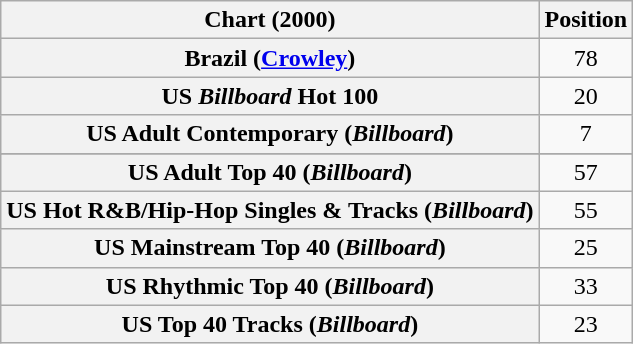<table class="wikitable sortable plainrowheaders" style="text-align:center">
<tr>
<th scope="col">Chart (2000)</th>
<th scope="col">Position</th>
</tr>
<tr>
<th scope="row">Brazil (<a href='#'>Crowley</a>)<br></th>
<td>78</td>
</tr>
<tr>
<th scope="row">US <em>Billboard</em> Hot 100</th>
<td>20</td>
</tr>
<tr>
<th scope="row">US Adult Contemporary (<em>Billboard</em>)</th>
<td>7</td>
</tr>
<tr>
</tr>
<tr>
<th scope="row">US Adult Top 40 (<em>Billboard</em>)</th>
<td>57</td>
</tr>
<tr>
<th scope="row">US Hot R&B/Hip-Hop Singles & Tracks (<em>Billboard</em>)</th>
<td>55</td>
</tr>
<tr>
<th scope="row">US Mainstream Top 40 (<em>Billboard</em>)</th>
<td>25</td>
</tr>
<tr>
<th scope="row">US Rhythmic Top 40 (<em>Billboard</em>)</th>
<td>33</td>
</tr>
<tr>
<th scope="row">US Top 40 Tracks (<em>Billboard</em>)</th>
<td>23</td>
</tr>
</table>
